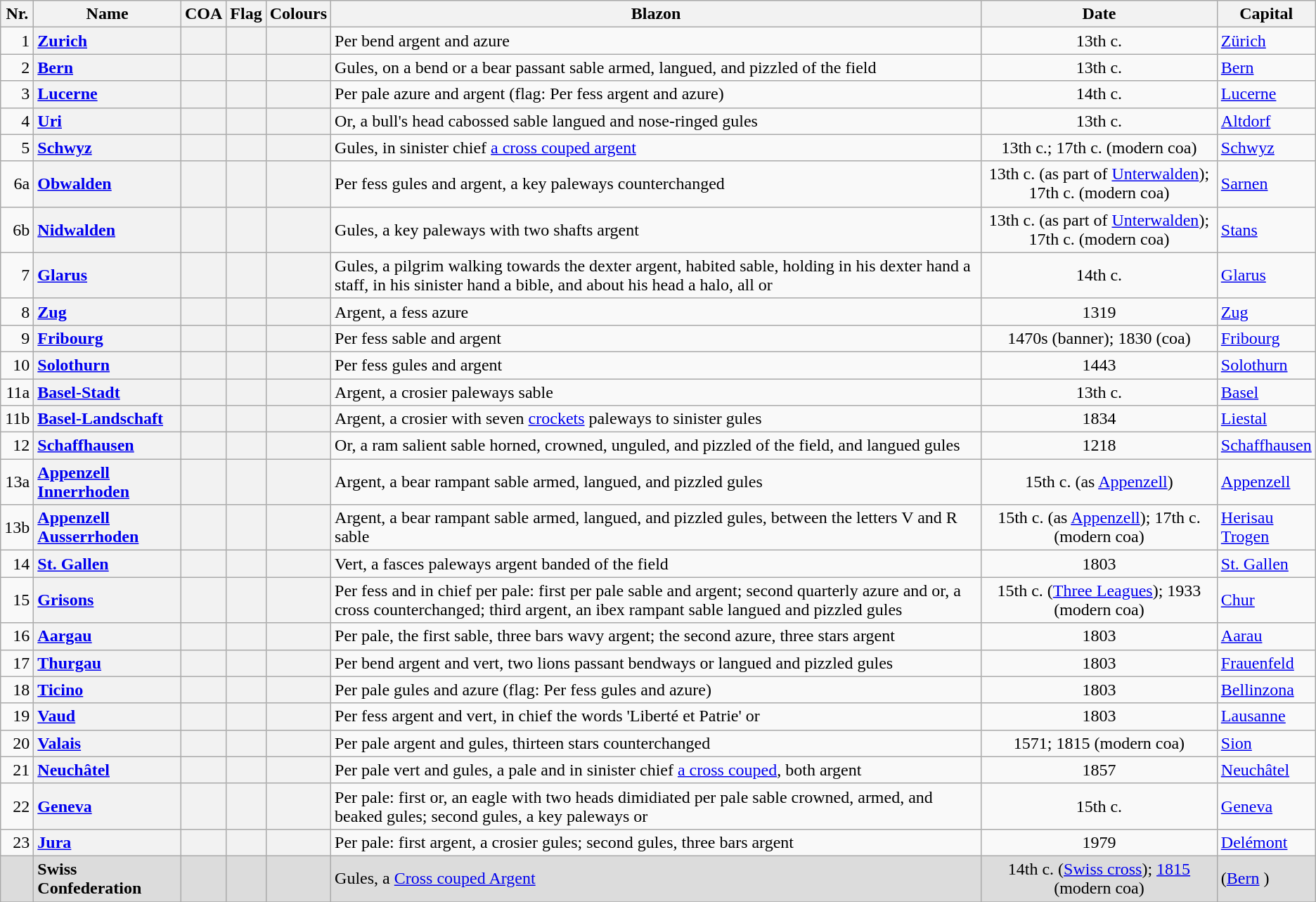<table class="sortable wikitable sticky-header">
<tr>
<th scope="col">Nr.</th>
<th scope="col">Name</th>
<th scope="col">COA</th>
<th scope="col">Flag</th>
<th scope="col">Colours</th>
<th scope="col">Blazon</th>
<th scope="col">Date</th>
<th scope="col">Capital</th>
</tr>
<tr>
<td style="text-align: right;">1</td>
<th scope="row" style="text-align: left;"><a href='#'>Zurich</a></th>
<th></th>
<th></th>
<th></th>
<td>Per bend argent and azure</td>
<td style="text-align: center;">13th c.</td>
<td><a href='#'>Zürich</a> </td>
</tr>
<tr>
<td style="text-align: right;">2</td>
<th scope="row" style="text-align: left;"><a href='#'>Bern</a></th>
<th></th>
<th></th>
<th></th>
<td>Gules, on a bend or a bear passant sable armed, langued, and pizzled of the field</td>
<td style="text-align: center;">13th c.</td>
<td><a href='#'>Bern</a> </td>
</tr>
<tr>
<td style="text-align: right;">3</td>
<th scope="row" style="text-align: left;"><a href='#'>Lucerne</a></th>
<th></th>
<th></th>
<th></th>
<td>Per pale azure and argent (flag: Per fess argent and azure)</td>
<td style="text-align: center;">14th c.</td>
<td><a href='#'>Lucerne</a> </td>
</tr>
<tr>
<td style="text-align: right;">4</td>
<th scope="row" style="text-align: left;"><a href='#'>Uri</a></th>
<th></th>
<th></th>
<th></th>
<td>Or, a bull's head cabossed sable langued and nose-ringed gules</td>
<td style="text-align: center;">13th c.</td>
<td><a href='#'>Altdorf</a> </td>
</tr>
<tr>
<td style="text-align: right;">5</td>
<th scope="row" style="text-align: left;"><a href='#'>Schwyz</a></th>
<th></th>
<th></th>
<th></th>
<td>Gules, in sinister chief <a href='#'>a cross couped argent</a></td>
<td style="text-align: center;">13th c.; 17th c. (modern coa)</td>
<td><a href='#'>Schwyz</a> </td>
</tr>
<tr>
<td style="text-align: right;">6a</td>
<th scope="row" style="text-align: left;"><a href='#'>Obwalden</a></th>
<th></th>
<th></th>
<th></th>
<td>Per fess gules and argent, a key paleways counterchanged</td>
<td style="text-align: center;">13th c. (as part of <a href='#'>Unterwalden</a>); 17th c. (modern coa)</td>
<td><a href='#'>Sarnen</a> </td>
</tr>
<tr>
<td style="text-align: right;">6b</td>
<th scope="row" style="text-align: left;"><a href='#'>Nidwalden</a></th>
<th></th>
<th></th>
<th></th>
<td>Gules, a key paleways with two shafts argent</td>
<td style="text-align: center;">13th c. (as part of <a href='#'>Unterwalden</a>); 17th c. (modern coa)</td>
<td><a href='#'>Stans</a> </td>
</tr>
<tr>
<td style="text-align: right;">7</td>
<th scope="row" style="text-align: left;"><a href='#'>Glarus</a></th>
<th></th>
<th></th>
<th></th>
<td>Gules, a pilgrim walking towards the dexter argent, habited sable, holding in his dexter hand a staff, in his sinister hand a bible, and about his head a halo, all or</td>
<td style="text-align: center;">14th c.</td>
<td><a href='#'>Glarus</a> </td>
</tr>
<tr>
<td style="text-align: right;">8</td>
<th scope="row" style="text-align: left;"><a href='#'>Zug</a></th>
<th></th>
<th></th>
<th></th>
<td>Argent, a fess azure</td>
<td style="text-align: center;">1319</td>
<td><a href='#'>Zug</a> </td>
</tr>
<tr>
<td style="text-align: right;">9</td>
<th scope="row" style="text-align: left;"><a href='#'>Fribourg</a></th>
<th></th>
<th></th>
<th></th>
<td>Per fess sable and argent</td>
<td style="text-align: center;">1470s (banner); 1830 (coa)</td>
<td><a href='#'>Fribourg</a> </td>
</tr>
<tr>
<td style="text-align: right;">10</td>
<th scope="row" style="text-align: left;"><a href='#'>Solothurn</a></th>
<th></th>
<th></th>
<th></th>
<td>Per fess gules and argent</td>
<td style="text-align: center;">1443</td>
<td><a href='#'>Solothurn</a> </td>
</tr>
<tr>
<td style="text-align: right;">11a</td>
<th scope="row" style="text-align: left;"><a href='#'>Basel-Stadt</a></th>
<th></th>
<th></th>
<th></th>
<td>Argent, a crosier paleways sable</td>
<td style="text-align: center;">13th c.</td>
<td><a href='#'>Basel</a> </td>
</tr>
<tr>
<td style="text-align: right;">11b</td>
<th scope="row" style="text-align: left;"><a href='#'>Basel-Landschaft</a></th>
<th></th>
<th></th>
<th></th>
<td>Argent, a crosier with seven <a href='#'>crockets</a> paleways to sinister gules</td>
<td style="text-align: center;">1834</td>
<td><a href='#'>Liestal</a> </td>
</tr>
<tr>
<td style="text-align: right;">12</td>
<th scope="row" style="text-align: left;"><a href='#'>Schaffhausen</a></th>
<th></th>
<th></th>
<th></th>
<td>Or, a ram salient sable horned, crowned, unguled, and pizzled of the field, and langued gules</td>
<td style="text-align: center;">1218</td>
<td><a href='#'>Schaffhausen</a> </td>
</tr>
<tr>
<td style="text-align: right;">13a</td>
<th scope="row" style="text-align: left;"><a href='#'>Appenzell Innerrhoden</a></th>
<th></th>
<th></th>
<th></th>
<td>Argent, a bear rampant sable armed, langued, and pizzled gules</td>
<td style="text-align: center;">15th c. (as <a href='#'>Appenzell</a>)</td>
<td><a href='#'>Appenzell</a> </td>
</tr>
<tr>
<td style="text-align: right;">13b</td>
<th scope="row" style="text-align: left;"><a href='#'>Appenzell Ausserrhoden</a></th>
<th></th>
<th></th>
<th></th>
<td>Argent, a bear rampant sable armed, langued, and pizzled gules, between the letters V and R sable</td>
<td style="text-align: center;">15th c. (as <a href='#'>Appenzell</a>); 17th c. (modern coa)</td>
<td><a href='#'>Herisau</a><br><a href='#'>Trogen</a> </td>
</tr>
<tr>
<td style="text-align: right;">14</td>
<th scope="row" style="text-align: left;"><a href='#'>St. Gallen</a></th>
<th></th>
<th></th>
<th></th>
<td>Vert, a fasces paleways argent banded of the field</td>
<td style="text-align: center;">1803</td>
<td><a href='#'>St. Gallen</a> </td>
</tr>
<tr>
<td style="text-align: right;">15</td>
<th scope="row" style="text-align: left;"><a href='#'>Grisons</a></th>
<th></th>
<th></th>
<th></th>
<td>Per fess and in chief per pale: first per pale sable and argent; second quarterly azure and or, a cross counterchanged; third argent, an ibex rampant sable langued and pizzled gules</td>
<td style="text-align: center;">15th c. (<a href='#'>Three Leagues</a>); 1933 (modern coa)</td>
<td><a href='#'>Chur</a> </td>
</tr>
<tr>
<td style="text-align: right;">16</td>
<th scope="row" style="text-align: left;"><a href='#'>Aargau</a></th>
<th></th>
<th></th>
<th></th>
<td>Per pale, the first sable, three bars wavy argent; the second azure, three stars argent</td>
<td style="text-align: center;">1803</td>
<td><a href='#'>Aarau</a> </td>
</tr>
<tr>
<td style="text-align: right;">17</td>
<th scope="row" style="text-align: left;"><a href='#'>Thurgau</a></th>
<th></th>
<th></th>
<th></th>
<td>Per bend argent and vert, two lions passant bendways or langued and pizzled gules</td>
<td style="text-align: center;">1803</td>
<td><a href='#'>Frauenfeld</a> </td>
</tr>
<tr>
<td style="text-align: right;">18</td>
<th scope="row" style="text-align: left;"><a href='#'>Ticino</a></th>
<th></th>
<th></th>
<th></th>
<td>Per pale gules and azure (flag: Per fess gules and azure)</td>
<td style="text-align: center;">1803</td>
<td><a href='#'>Bellinzona</a> </td>
</tr>
<tr>
<td style="text-align: right;">19</td>
<th scope="row" style="text-align: left;"><a href='#'>Vaud</a></th>
<th></th>
<th></th>
<th></th>
<td>Per fess argent and vert, in chief the words 'Liberté et Patrie' or</td>
<td style="text-align: center;">1803</td>
<td><a href='#'>Lausanne</a> </td>
</tr>
<tr>
<td style="text-align: right;">20</td>
<th scope="row" style="text-align: left;"><a href='#'>Valais</a></th>
<th></th>
<th></th>
<th></th>
<td>Per pale argent and gules, thirteen stars counterchanged</td>
<td style="text-align: center;">1571; 1815 (modern coa)</td>
<td><a href='#'>Sion</a> </td>
</tr>
<tr>
<td style="text-align: right;">21</td>
<th scope="row" style="text-align: left;"><a href='#'>Neuchâtel</a></th>
<th></th>
<th></th>
<th></th>
<td>Per pale vert and gules, a pale and in sinister chief <a href='#'>a cross couped</a>, both argent</td>
<td style="text-align: center;">1857</td>
<td><a href='#'>Neuchâtel</a> </td>
</tr>
<tr>
<td style="text-align: right;">22</td>
<th scope="row" style="text-align: left;"><a href='#'>Geneva</a></th>
<th></th>
<th></th>
<th></th>
<td>Per pale: first or, an eagle with two heads dimidiated per pale sable crowned, armed, and beaked gules; second gules, a key paleways or</td>
<td style="text-align: center;">15th c.</td>
<td><a href='#'>Geneva</a> </td>
</tr>
<tr>
<td style="text-align: right;">23</td>
<th scope="row" style="text-align: left;"><a href='#'>Jura</a></th>
<th></th>
<th></th>
<th></th>
<td>Per pale: first argent, a crosier gules; second gules, three bars argent</td>
<td style="text-align: center;">1979</td>
<td><a href='#'>Delémont</a> </td>
</tr>
<tr style="background: #dcdcdc;" class="sortbottom">
<td style="text-align: right;"></td>
<th scope="row" style="text-align: left; background: #dcdcdc;">Swiss Confederation</th>
<th style="text-align: center; background: #dcdcdc;"></th>
<th style="text-align: center; background: #dcdcdc;"></th>
<th style="text-align: center; background: #dcdcdc;"></th>
<td>Gules, a <a href='#'>Cross couped Argent</a></td>
<td style="text-align: center;">14th c. (<a href='#'>Swiss cross</a>); <a href='#'>1815</a> (modern coa)</td>
<td>(<a href='#'>Bern</a> )</td>
</tr>
<tr>
</tr>
</table>
